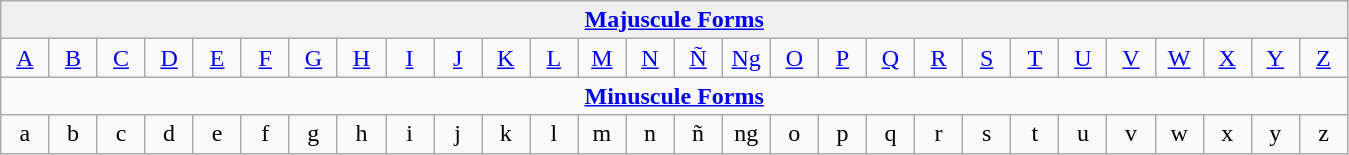<table class="wikitable" style="border-collapse:collapse;">
<tr>
<td bgcolor="#EFEFEF" align="center" colspan="28"><strong><a href='#'>Majuscule Forms</a></strong></td>
</tr>
<tr>
<td width=3% align="center"><a href='#'>A</a></td>
<td width=3% align="center"><a href='#'>B</a></td>
<td width=3% align="center"><a href='#'>C</a></td>
<td width=3% align="center"><a href='#'>D</a></td>
<td width=3% align="center"><a href='#'>E</a></td>
<td width=3% align="center"><a href='#'>F</a></td>
<td width=3% align="center"><a href='#'>G</a></td>
<td width=3% align="center"><a href='#'>H</a></td>
<td width=3% align="center"><a href='#'>I</a></td>
<td width=3% align="center"><a href='#'>J</a></td>
<td width=3% align="center"><a href='#'>K</a></td>
<td width=3% align="center"><a href='#'>L</a></td>
<td width=3% align="center"><a href='#'>M</a></td>
<td width=3% align="center"><a href='#'>N</a></td>
<td width=3% align="center"><a href='#'>Ñ</a></td>
<td width=3% align="center"><a href='#'>Ng</a></td>
<td width=3% align="center"><a href='#'>O</a></td>
<td width=3% align="center"><a href='#'>P</a></td>
<td width=3% align="center"><a href='#'>Q</a></td>
<td width=3% align="center"><a href='#'>R</a></td>
<td width=3% align="center"><a href='#'>S</a></td>
<td width=3% align="center"><a href='#'>T</a></td>
<td width=3% align="center"><a href='#'>U</a></td>
<td width=3% align="center"><a href='#'>V</a></td>
<td width=3% align="center"><a href='#'>W</a></td>
<td width=3% align="center"><a href='#'>X</a></td>
<td width=3% align="center"><a href='#'>Y</a></td>
<td width=3% align="center"><a href='#'>Z</a></td>
</tr>
<tr>
<td align="center" colspan="28"><strong><a href='#'>Minuscule Forms</a></strong></td>
</tr>
<tr>
<td align="center">a</td>
<td align="center">b</td>
<td align="center">c</td>
<td align="center">d</td>
<td align="center">e</td>
<td align="center">f</td>
<td align="center">g</td>
<td align="center">h</td>
<td align="center">i</td>
<td align="center">j</td>
<td align="center">k</td>
<td align="center">l</td>
<td align="center">m</td>
<td align="center">n</td>
<td align="center">ñ</td>
<td align="center">ng</td>
<td align="center">o</td>
<td align="center">p</td>
<td align="center">q</td>
<td align="center">r</td>
<td align="center">s</td>
<td align="center">t</td>
<td align="center">u</td>
<td align="center">v</td>
<td align="center">w</td>
<td align="center">x</td>
<td align="center">y</td>
<td align="center">z</td>
</tr>
</table>
